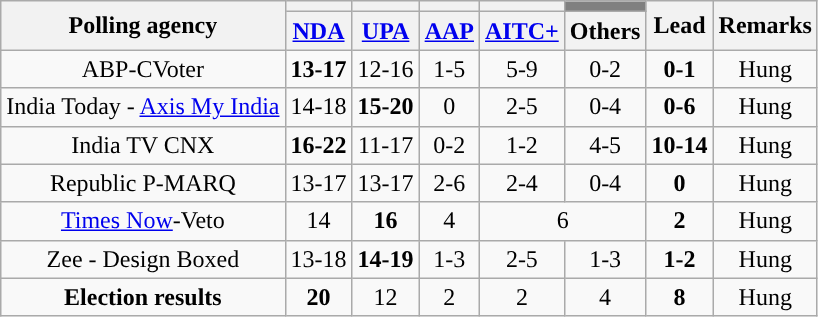<table class="wikitable sortable" style="text-align:center">
<tr>
<th rowspan="2">Polling agency</th>
<th style="background:"></th>
<th style="background:"></th>
<th style="background:"></th>
<th style="background:"></th>
<th style="background:gray;"></th>
<th rowspan="2">Lead</th>
<th rowspan="2">Remarks</th>
</tr>
<tr>
<th><a href='#'>NDA</a></th>
<th><a href='#'>UPA</a></th>
<th><a href='#'>AAP</a></th>
<th><a href='#'>AITC+</a></th>
<th>Others</th>
</tr>
<tr>
<td>ABP-CVoter</td>
<td><strong>13-17</strong></td>
<td>12-16</td>
<td>1-5</td>
<td>5-9</td>
<td>0-2</td>
<td><strong>0-1</strong></td>
<td>Hung</td>
</tr>
<tr>
<td>India Today - <a href='#'>Axis My India</a></td>
<td>14-18</td>
<td><strong>15-20</strong></td>
<td>0</td>
<td>2-5</td>
<td>0-4</td>
<td><strong>0-6</strong></td>
<td>Hung</td>
</tr>
<tr>
<td>India TV CNX</td>
<td><strong>16-22</strong></td>
<td>11-17</td>
<td>0-2</td>
<td>1-2</td>
<td>4-5</td>
<td><strong>10-14</strong></td>
<td>Hung</td>
</tr>
<tr>
<td>Republic P-MARQ</td>
<td>13-17</td>
<td>13-17</td>
<td>2-6</td>
<td>2-4</td>
<td>0-4</td>
<td><strong>0</strong></td>
<td>Hung</td>
</tr>
<tr>
<td><a href='#'>Times Now</a>-Veto</td>
<td>14</td>
<td><strong>16</strong></td>
<td>4</td>
<td colspan=2>6</td>
<td><strong>2</strong></td>
<td>Hung</td>
</tr>
<tr>
<td>Zee - Design Boxed</td>
<td>13-18</td>
<td><strong>14-19</strong></td>
<td>1-3</td>
<td>2-5</td>
<td>1-3</td>
<td><strong>1-2</strong></td>
<td>Hung</td>
</tr>
<tr>
<td style="background:"><strong>Election results</strong></td>
<td><strong>20</strong></td>
<td style="background:">12</td>
<td style="background:">2</td>
<td style="background:">2</td>
<td style="background:">4</td>
<td><strong>8</strong></td>
<td style="background:">Hung</td>
</tr>
</table>
